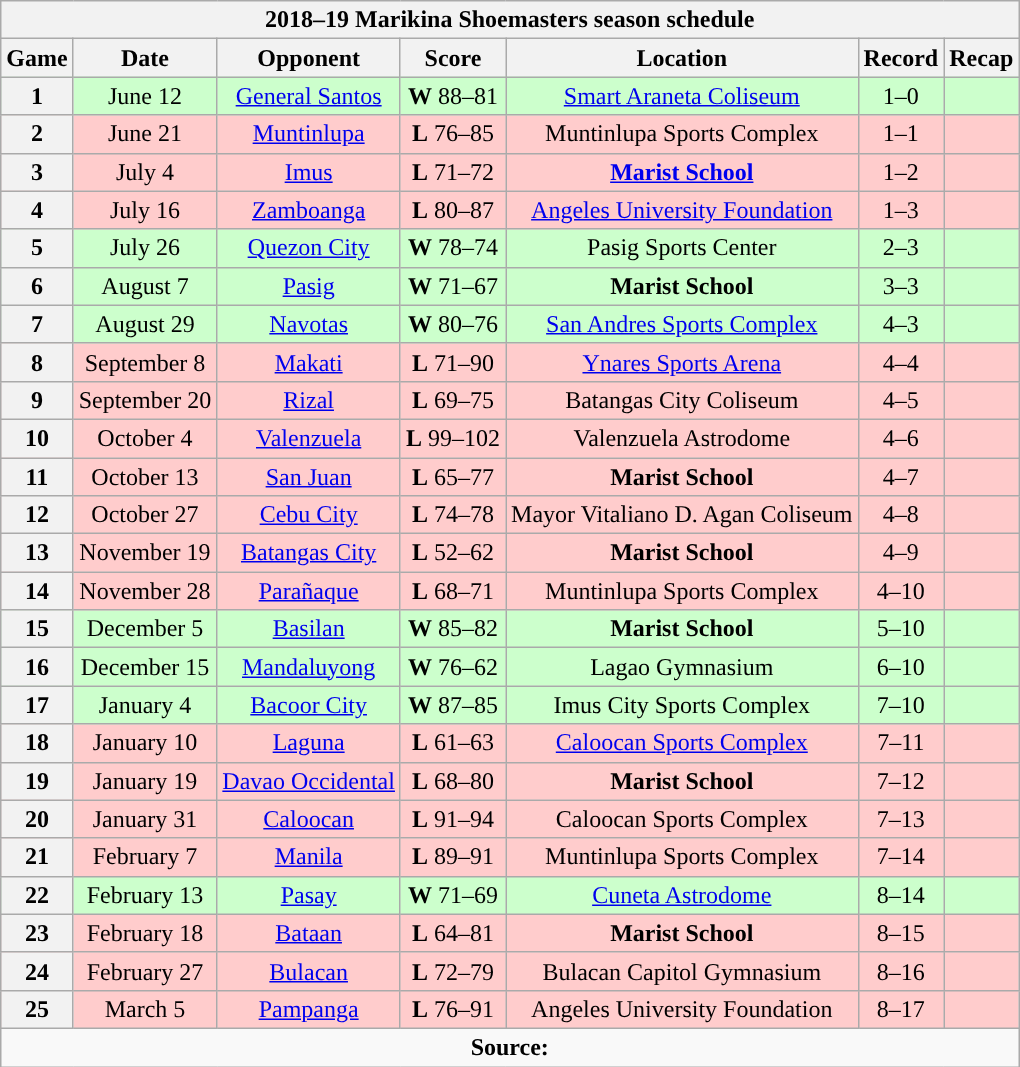<table class="wikitable" style="text-align:center">
<tr>
<th colspan=7>2018–19 Marikina Shoemasters season schedule</th>
</tr>
<tr>
<th>Game</th>
<th>Date</th>
<th>Opponent</th>
<th>Score</th>
<th>Location</th>
<th>Record</th>
<th>Recap<br></th>
</tr>
<tr style="background:#cfc">
<th>1</th>
<td>June 12</td>
<td><a href='#'>General Santos</a></td>
<td><strong>W</strong> 88–81</td>
<td><a href='#'>Smart Araneta Coliseum</a></td>
<td>1–0</td>
<td></td>
</tr>
<tr style="background:#fcc">
<th>2</th>
<td>June 21</td>
<td><a href='#'>Muntinlupa</a></td>
<td><strong>L</strong> 76–85</td>
<td>Muntinlupa Sports Complex</td>
<td>1–1</td>
<td></td>
</tr>
<tr style="background:#fcc">
<th>3</th>
<td>July 4</td>
<td><a href='#'>Imus</a></td>
<td><strong>L</strong> 71–72</td>
<td><strong><a href='#'>Marist School</a></strong></td>
<td>1–2</td>
<td></td>
</tr>
<tr style="background:#fcc">
<th>4</th>
<td>July 16</td>
<td><a href='#'>Zamboanga</a></td>
<td><strong>L</strong> 80–87</td>
<td><a href='#'>Angeles University Foundation</a></td>
<td>1–3</td>
<td></td>
</tr>
<tr style="background:#cfc">
<th>5</th>
<td>July 26</td>
<td><a href='#'>Quezon City</a></td>
<td><strong>W</strong> 78–74</td>
<td>Pasig Sports Center</td>
<td>2–3</td>
<td></td>
</tr>
<tr style="background:#cfc">
<th>6</th>
<td>August 7</td>
<td><a href='#'>Pasig</a></td>
<td><strong>W</strong> 71–67</td>
<td><strong>Marist School</strong></td>
<td>3–3</td>
<td></td>
</tr>
<tr style="background:#cfc">
<th>7</th>
<td>August 29</td>
<td><a href='#'>Navotas</a></td>
<td><strong>W</strong> 80–76</td>
<td><a href='#'>San Andres Sports Complex</a></td>
<td>4–3</td>
<td></td>
</tr>
<tr style="background:#fcc">
<th>8</th>
<td>September 8</td>
<td><a href='#'>Makati</a></td>
<td><strong>L</strong> 71–90</td>
<td><a href='#'>Ynares Sports Arena</a></td>
<td>4–4</td>
<td></td>
</tr>
<tr style="background:#fcc">
<th>9</th>
<td>September 20</td>
<td><a href='#'>Rizal</a></td>
<td><strong>L</strong> 69–75</td>
<td>Batangas City Coliseum</td>
<td>4–5</td>
<td><br></td>
</tr>
<tr style="background:#fcc">
<th>10</th>
<td>October 4</td>
<td><a href='#'>Valenzuela</a></td>
<td><strong>L</strong> 99–102 </td>
<td>Valenzuela Astrodome</td>
<td>4–6</td>
<td></td>
</tr>
<tr style="background:#fcc">
<th>11</th>
<td>October 13</td>
<td><a href='#'>San Juan</a></td>
<td><strong>L</strong> 65–77</td>
<td><strong>Marist School</strong></td>
<td>4–7</td>
<td></td>
</tr>
<tr style="background:#fcc">
<th>12</th>
<td>October 27</td>
<td><a href='#'>Cebu City</a></td>
<td><strong>L</strong> 74–78</td>
<td>Mayor Vitaliano D. Agan Coliseum</td>
<td>4–8</td>
<td></td>
</tr>
<tr style="background:#fcc">
<th>13</th>
<td>November 19</td>
<td><a href='#'>Batangas City</a></td>
<td><strong>L</strong> 52–62</td>
<td><strong>Marist School</strong></td>
<td>4–9</td>
<td></td>
</tr>
<tr style="background:#fcc">
<th>14</th>
<td>November 28</td>
<td><a href='#'>Parañaque</a></td>
<td><strong>L</strong> 68–71</td>
<td>Muntinlupa Sports Complex</td>
<td>4–10</td>
<td></td>
</tr>
<tr style="background:#cfc">
<th>15</th>
<td>December 5</td>
<td><a href='#'>Basilan</a></td>
<td><strong>W</strong> 85–82</td>
<td><strong>Marist School</strong></td>
<td>5–10</td>
<td></td>
</tr>
<tr style="background:#cfc">
<th>16</th>
<td>December 15</td>
<td><a href='#'>Mandaluyong</a></td>
<td><strong>W</strong> 76–62</td>
<td>Lagao Gymnasium</td>
<td>6–10</td>
<td><br></td>
</tr>
<tr style="background:#cfc">
<th>17</th>
<td>January 4</td>
<td><a href='#'>Bacoor City</a></td>
<td><strong>W</strong> 87–85</td>
<td>Imus City Sports Complex</td>
<td>7–10</td>
<td></td>
</tr>
<tr style="background:#fcc">
<th>18</th>
<td>January 10</td>
<td><a href='#'>Laguna</a></td>
<td><strong>L</strong> 61–63</td>
<td><a href='#'>Caloocan Sports Complex</a></td>
<td>7–11</td>
<td></td>
</tr>
<tr style="background:#fcc">
<th>19</th>
<td>January 19</td>
<td><a href='#'>Davao Occidental</a></td>
<td><strong>L</strong> 68–80</td>
<td><strong>Marist School</strong></td>
<td>7–12</td>
<td></td>
</tr>
<tr style="background:#fcc">
<th>20</th>
<td>January 31</td>
<td><a href='#'>Caloocan</a></td>
<td><strong>L</strong> 91–94</td>
<td>Caloocan Sports Complex</td>
<td>7–13</td>
<td></td>
</tr>
<tr style="background:#fcc">
<th>21</th>
<td>February 7</td>
<td><a href='#'>Manila</a></td>
<td><strong>L</strong> 89–91</td>
<td>Muntinlupa Sports Complex</td>
<td>7–14</td>
<td></td>
</tr>
<tr style="background:#cfc">
<th>22</th>
<td>February 13</td>
<td><a href='#'>Pasay</a></td>
<td><strong>W</strong> 71–69</td>
<td><a href='#'>Cuneta Astrodome</a></td>
<td>8–14</td>
<td></td>
</tr>
<tr style="background:#fcc">
<th>23</th>
<td>February 18</td>
<td><a href='#'>Bataan</a></td>
<td><strong>L</strong> 64–81</td>
<td><strong>Marist School</strong></td>
<td>8–15</td>
<td></td>
</tr>
<tr style="background:#fcc">
<th>24</th>
<td>February 27</td>
<td><a href='#'>Bulacan</a></td>
<td><strong>L</strong> 72–79</td>
<td>Bulacan Capitol Gymnasium</td>
<td>8–16</td>
<td></td>
</tr>
<tr style="background:#fcc">
<th>25</th>
<td>March 5</td>
<td><a href='#'>Pampanga</a></td>
<td><strong>L</strong> 76–91</td>
<td>Angeles University Foundation</td>
<td>8–17</td>
<td></td>
</tr>
<tr>
<td colspan=7 align=center><strong>Source: </strong></td>
</tr>
</table>
